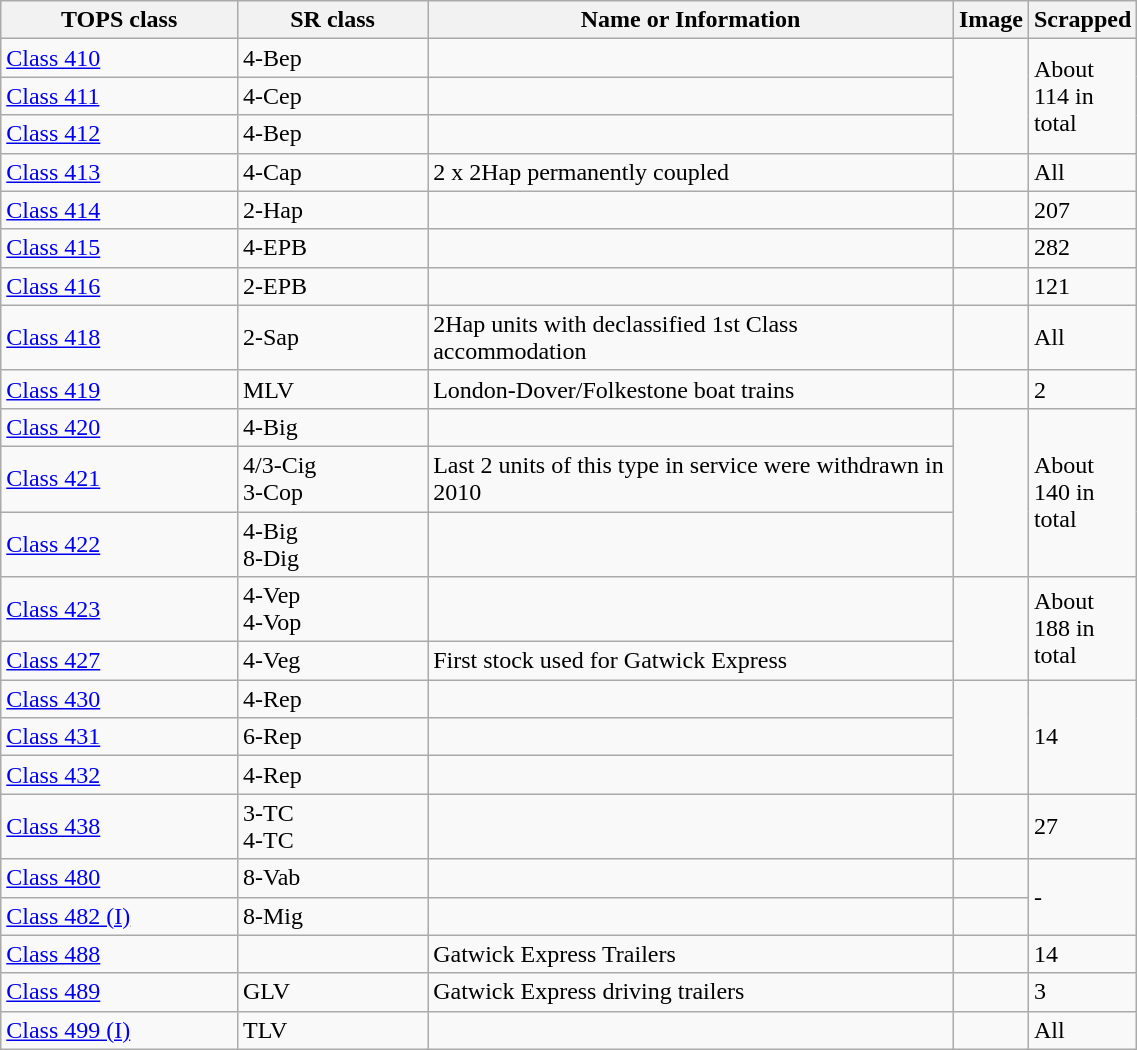<table class="wikitable" width=60%>
<tr>
<th width=25%>TOPS class</th>
<th width=20%>SR class</th>
<th width=55%>Name or Information</th>
<th width=55%>Image</th>
<th width=10%>Scrapped</th>
</tr>
<tr>
<td><a href='#'>Class 410</a></td>
<td>4-Bep</td>
<td></td>
<td rowspan=3></td>
<td rowspan=3>About 114 in total</td>
</tr>
<tr>
<td><a href='#'>Class 411</a></td>
<td>4-Cep</td>
<td></td>
</tr>
<tr>
<td><a href='#'>Class 412</a></td>
<td>4-Bep</td>
<td></td>
</tr>
<tr>
<td><a href='#'>Class 413</a></td>
<td>4-Cap</td>
<td>2 x 2Hap permanently coupled</td>
<td></td>
<td>All</td>
</tr>
<tr>
<td><a href='#'>Class 414</a></td>
<td>2-Hap</td>
<td></td>
<td></td>
<td>207</td>
</tr>
<tr>
<td><a href='#'>Class 415</a></td>
<td>4-EPB</td>
<td></td>
<td></td>
<td>282</td>
</tr>
<tr>
<td><a href='#'>Class 416</a></td>
<td>2-EPB</td>
<td></td>
<td></td>
<td>121</td>
</tr>
<tr>
<td><a href='#'>Class 418</a></td>
<td>2-Sap</td>
<td>2Hap units with declassified 1st Class accommodation</td>
<td></td>
<td>All</td>
</tr>
<tr>
<td><a href='#'>Class 419</a></td>
<td>MLV</td>
<td>London-Dover/Folkestone boat trains</td>
<td></td>
<td>2</td>
</tr>
<tr>
<td><a href='#'>Class 420</a></td>
<td>4-Big</td>
<td></td>
<td rowspan=3></td>
<td rowspan=3>About 140 in total</td>
</tr>
<tr>
<td><a href='#'>Class 421</a></td>
<td>4/3-Cig<br>3-Cop</td>
<td>Last 2 units of this type in service were withdrawn in 2010</td>
</tr>
<tr>
<td><a href='#'>Class 422</a></td>
<td>4-Big<br>8-Dig</td>
<td></td>
</tr>
<tr>
<td><a href='#'>Class 423</a></td>
<td>4-Vep<br>4-Vop</td>
<td></td>
<td rowspan=2></td>
<td rowspan=2>About 188 in total</td>
</tr>
<tr>
<td><a href='#'>Class 427</a></td>
<td>4-Veg</td>
<td>First stock used for Gatwick Express</td>
</tr>
<tr>
<td><a href='#'>Class 430</a></td>
<td>4-Rep</td>
<td></td>
<td rowspan=3></td>
<td rowspan=3>14</td>
</tr>
<tr>
<td><a href='#'>Class 431</a></td>
<td>6-Rep</td>
<td></td>
</tr>
<tr>
<td><a href='#'>Class 432</a></td>
<td>4-Rep</td>
<td></td>
</tr>
<tr>
<td><a href='#'>Class 438</a></td>
<td>3-TC<br>4-TC</td>
<td></td>
<td></td>
<td>27</td>
</tr>
<tr>
<td><a href='#'>Class 480</a></td>
<td>8-Vab</td>
<td></td>
<td></td>
<td rowspan=2>-</td>
</tr>
<tr>
<td><a href='#'>Class 482 (I)</a></td>
<td>8-Mig</td>
<td></td>
<td></td>
</tr>
<tr>
<td><a href='#'>Class 488</a></td>
<td></td>
<td>Gatwick Express Trailers</td>
<td></td>
<td>14</td>
</tr>
<tr>
<td><a href='#'>Class 489</a></td>
<td>GLV</td>
<td>Gatwick Express driving trailers</td>
<td></td>
<td>3</td>
</tr>
<tr>
<td><a href='#'>Class 499 (I)</a></td>
<td>TLV</td>
<td></td>
<td></td>
<td>All</td>
</tr>
</table>
